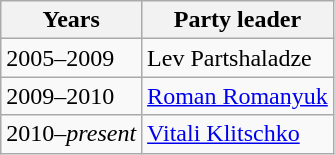<table class="wikitable">
<tr>
<th>Years</th>
<th>Party leader</th>
</tr>
<tr>
<td>2005–2009</td>
<td>Lev Partshaladze</td>
</tr>
<tr>
<td>2009–2010</td>
<td><a href='#'>Roman Romanyuk</a></td>
</tr>
<tr>
<td>2010–<em>present</em></td>
<td><a href='#'>Vitali Klitschko</a></td>
</tr>
</table>
